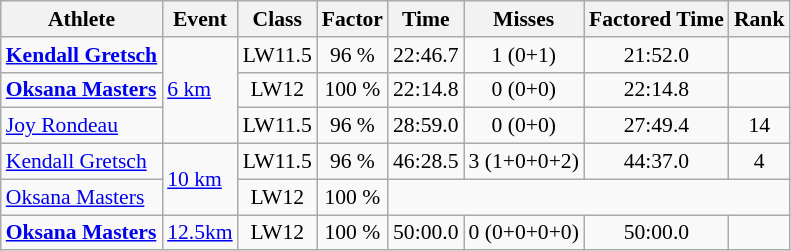<table class="wikitable" style=font-size:90%;text-align:center>
<tr>
<th>Athlete</th>
<th>Event</th>
<th>Class</th>
<th>Factor</th>
<th>Time</th>
<th>Misses</th>
<th>Factored Time</th>
<th>Rank</th>
</tr>
<tr>
<td align=left><strong><a href='#'>Kendall Gretsch</a></strong></td>
<td align=left rowspan=3><a href='#'>6 km</a></td>
<td>LW11.5</td>
<td>96 %</td>
<td>22:46.7</td>
<td>1 (0+1)</td>
<td>21:52.0</td>
<td></td>
</tr>
<tr>
<td align=left><strong><a href='#'>Oksana Masters</a></strong></td>
<td>LW12</td>
<td>100 %</td>
<td>22:14.8</td>
<td>0 (0+0)</td>
<td>22:14.8</td>
<td></td>
</tr>
<tr>
<td align=left><a href='#'>Joy Rondeau</a></td>
<td>LW11.5</td>
<td>96 %</td>
<td>28:59.0</td>
<td>0 (0+0)</td>
<td>27:49.4</td>
<td>14</td>
</tr>
<tr>
<td align=left><a href='#'>Kendall Gretsch</a></td>
<td align=left rowspan=2><a href='#'>10 km</a></td>
<td>LW11.5</td>
<td>96 %</td>
<td>46:28.5</td>
<td>3 (1+0+0+2)</td>
<td>44:37.0</td>
<td>4</td>
</tr>
<tr>
<td align=left><a href='#'>Oksana Masters</a></td>
<td>LW12</td>
<td>100 %</td>
<td colspan=4></td>
</tr>
<tr>
<td align=left><strong><a href='#'>Oksana Masters</a></strong></td>
<td align=left><a href='#'>12.5km</a></td>
<td>LW12</td>
<td>100 %</td>
<td>50:00.0</td>
<td>0 (0+0+0+0)</td>
<td>50:00.0</td>
<td></td>
</tr>
</table>
